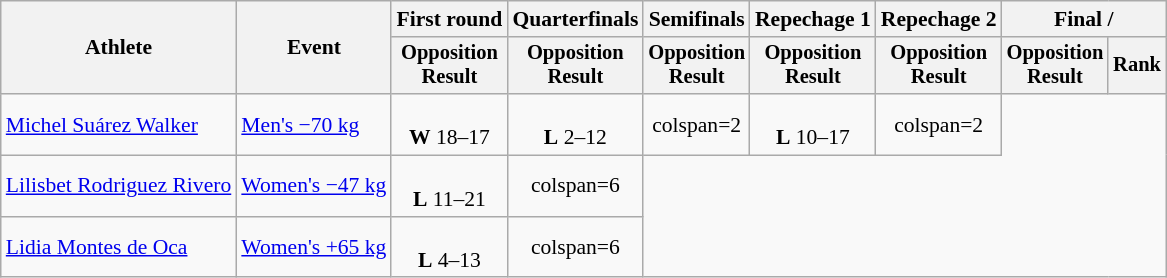<table class="wikitable" style="font-size:90%;">
<tr>
<th rowspan=2>Athlete</th>
<th rowspan=2>Event</th>
<th>First round</th>
<th>Quarterfinals</th>
<th>Semifinals</th>
<th>Repechage 1</th>
<th>Repechage 2</th>
<th colspan=2>Final / </th>
</tr>
<tr style="font-size:95%">
<th>Opposition<br>Result</th>
<th>Opposition<br>Result</th>
<th>Opposition<br>Result</th>
<th>Opposition<br>Result</th>
<th>Opposition<br>Result</th>
<th>Opposition<br>Result</th>
<th>Rank</th>
</tr>
<tr align=center>
<td align=left><a href='#'>Michel Suárez Walker</a></td>
<td align=left><a href='#'>Men's −70 kg</a></td>
<td><br><strong>W</strong> 18–17</td>
<td><br><strong>L</strong> 2–12</td>
<td>colspan=2 </td>
<td><br><strong>L</strong> 10–17</td>
<td>colspan=2 </td>
</tr>
<tr align=center>
<td align=left><a href='#'>Lilisbet Rodriguez Rivero</a></td>
<td align=left><a href='#'>Women's −47 kg</a></td>
<td><br><strong>L</strong> 11–21</td>
<td>colspan=6 </td>
</tr>
<tr align=center>
<td align=left><a href='#'>Lidia Montes de Oca</a></td>
<td align=left><a href='#'>Women's +65 kg</a></td>
<td><br><strong>L</strong> 4–13</td>
<td>colspan=6 </td>
</tr>
</table>
